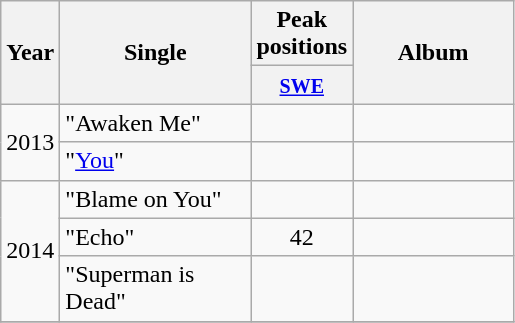<table class="wikitable">
<tr>
<th rowspan="2" style="text-align:center; width:10px;">Year</th>
<th rowspan="2" style="text-align:center; width:120px;">Single</th>
<th style="text-align:center; width:20px;">Peak positions</th>
<th rowspan="2" style="text-align:center; width:100px;">Album</th>
</tr>
<tr>
<th width="20"><small><a href='#'>SWE</a><br></small></th>
</tr>
<tr>
<td rowspan=2>2013</td>
<td>"Awaken Me"</td>
<td style="text-align:center;"></td>
<td style="text-align:center;"></td>
</tr>
<tr>
<td>"<a href='#'>You</a>"</td>
<td style="text-align:center;"></td>
<td style="text-align:center;"></td>
</tr>
<tr>
<td rowspan=3>2014</td>
<td>"Blame on You"</td>
<td style="text-align:center;"></td>
<td style="text-align:center;"></td>
</tr>
<tr>
<td>"Echo"</td>
<td style="text-align:center;">42</td>
<td style="text-align:center;"></td>
</tr>
<tr>
<td>"Superman is Dead"</td>
<td style="text-align:center;"></td>
<td style="text-align:center;"></td>
</tr>
<tr>
</tr>
</table>
